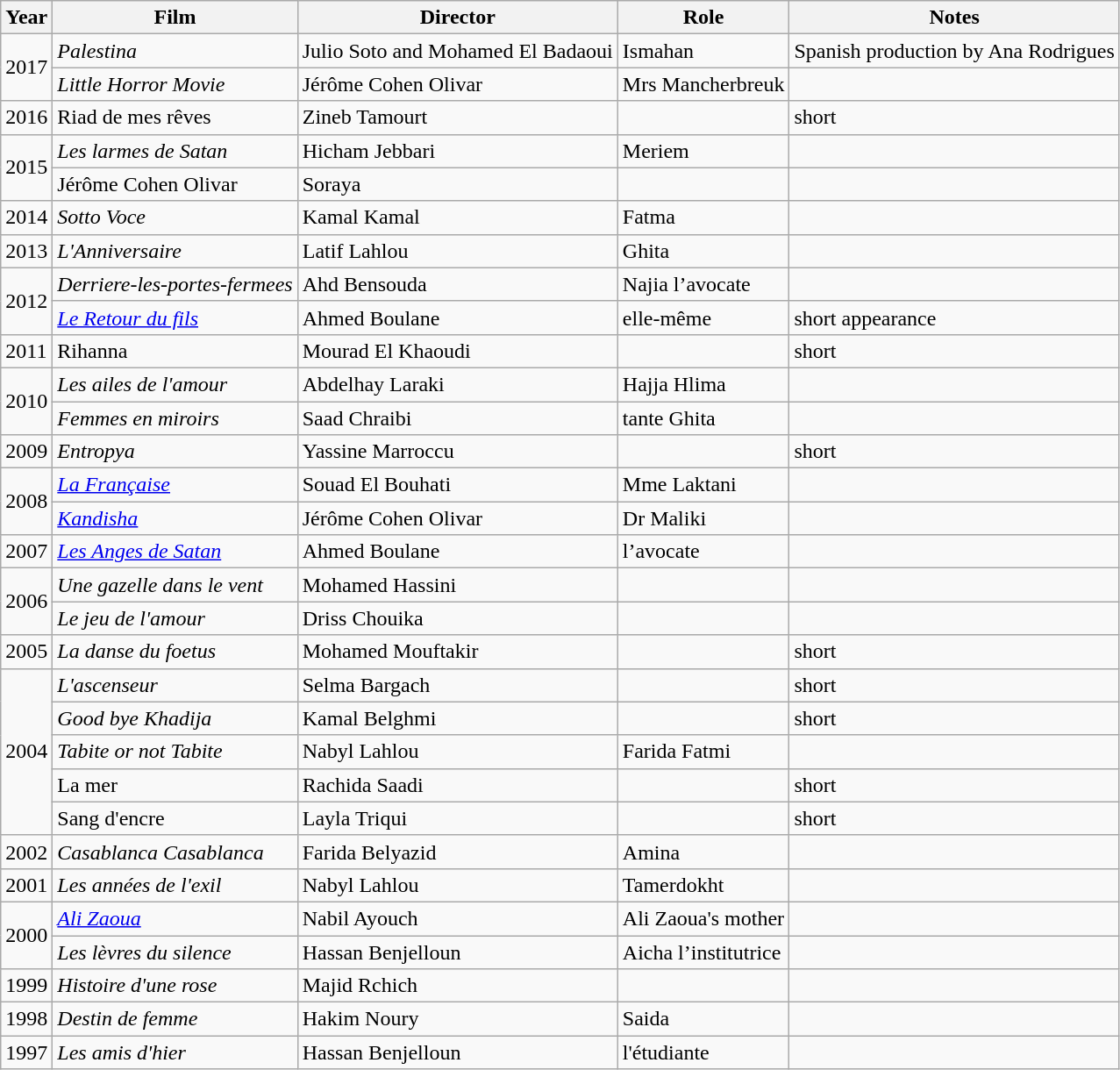<table class="wikitable">
<tr>
<th>Year</th>
<th>Film</th>
<th>Director</th>
<th>Role</th>
<th>Notes</th>
</tr>
<tr>
<td rowspan="2">2017</td>
<td><em>Palestina</em></td>
<td>Julio Soto and Mohamed El Badaoui</td>
<td>Ismahan</td>
<td>Spanish production by Ana Rodrigues</td>
</tr>
<tr>
<td><em>Little Horror Movie</em></td>
<td>Jérôme Cohen Olivar</td>
<td>Mrs Mancherbreuk</td>
<td></td>
</tr>
<tr>
<td>2016</td>
<td>Riad de mes rêves</td>
<td>Zineb Tamourt</td>
<td></td>
<td>short</td>
</tr>
<tr>
<td rowspan="2">2015</td>
<td><em>Les larmes de Satan</em></td>
<td>Hicham Jebbari</td>
<td>Meriem</td>
<td></td>
</tr>
<tr>
<td>Jérôme Cohen Olivar</td>
<td>Soraya</td>
<td></td>
</tr>
<tr>
<td>2014</td>
<td><em>Sotto Voce</em></td>
<td>Kamal Kamal</td>
<td>Fatma</td>
<td></td>
</tr>
<tr>
<td>2013</td>
<td><em>L'Anniversaire</em></td>
<td>Latif Lahlou</td>
<td>Ghita</td>
<td></td>
</tr>
<tr>
<td rowspan="2">2012</td>
<td><em>Derriere-les-portes-fermees</em></td>
<td>Ahd Bensouda</td>
<td>Najia l’avocate</td>
<td></td>
</tr>
<tr>
<td><em><a href='#'>Le Retour du fils</a></em></td>
<td>Ahmed Boulane</td>
<td>elle-même</td>
<td>short appearance</td>
</tr>
<tr>
<td>2011</td>
<td>Rihanna</td>
<td>Mourad El Khaoudi</td>
<td></td>
<td>short</td>
</tr>
<tr>
<td rowspan="2">2010</td>
<td><em>Les ailes de l'amour</em></td>
<td>Abdelhay Laraki</td>
<td>Hajja Hlima</td>
<td></td>
</tr>
<tr>
<td><em>Femmes en miroirs</em></td>
<td>Saad Chraibi</td>
<td>tante Ghita</td>
<td></td>
</tr>
<tr>
<td>2009</td>
<td><em>Entropya</em></td>
<td>Yassine Marroccu</td>
<td></td>
<td>short</td>
</tr>
<tr>
<td rowspan="2">2008</td>
<td><em><a href='#'>La Française</a></em></td>
<td>Souad El Bouhati</td>
<td>Mme Laktani</td>
<td></td>
</tr>
<tr>
<td><em><a href='#'>Kandisha</a></em></td>
<td>Jérôme Cohen Olivar</td>
<td>Dr Maliki</td>
<td></td>
</tr>
<tr>
<td>2007</td>
<td><em><a href='#'>Les Anges de Satan</a></em></td>
<td>Ahmed Boulane</td>
<td>l’avocate</td>
<td></td>
</tr>
<tr>
<td rowspan="2">2006</td>
<td><em>Une gazelle dans le vent</em></td>
<td>Mohamed Hassini</td>
<td></td>
<td></td>
</tr>
<tr>
<td><em>Le jeu de l'amour</em></td>
<td>Driss Chouika</td>
<td></td>
<td></td>
</tr>
<tr>
<td>2005</td>
<td><em>La danse du foetus</em></td>
<td>Mohamed Mouftakir</td>
<td></td>
<td>short</td>
</tr>
<tr>
<td rowspan="5">2004</td>
<td><em>L'ascenseur</em></td>
<td>Selma Bargach</td>
<td></td>
<td>short</td>
</tr>
<tr>
<td><em>Good bye Khadija</em></td>
<td>Kamal Belghmi</td>
<td></td>
<td>short</td>
</tr>
<tr>
<td><em>Tabite or not Tabite</em></td>
<td>Nabyl Lahlou</td>
<td>Farida Fatmi</td>
<td></td>
</tr>
<tr>
<td>La mer</td>
<td>Rachida Saadi</td>
<td></td>
<td>short</td>
</tr>
<tr>
<td>Sang d'encre</td>
<td>Layla Triqui</td>
<td></td>
<td>short</td>
</tr>
<tr>
<td>2002</td>
<td><em>Casablanca Casablanca</em></td>
<td>Farida Belyazid</td>
<td>Amina</td>
<td></td>
</tr>
<tr>
<td>2001</td>
<td><em>Les années de l'exil</em></td>
<td>Nabyl Lahlou</td>
<td>Tamerdokht</td>
<td></td>
</tr>
<tr>
<td rowspan="2">2000</td>
<td><em><a href='#'>Ali Zaoua</a></em></td>
<td>Nabil Ayouch</td>
<td>Ali Zaoua's mother</td>
<td></td>
</tr>
<tr>
<td><em>Les lèvres du silence</em></td>
<td>Hassan Benjelloun</td>
<td>Aicha l’institutrice</td>
<td></td>
</tr>
<tr>
<td>1999</td>
<td><em>Histoire d'une rose</em></td>
<td>Majid Rchich</td>
<td></td>
<td></td>
</tr>
<tr>
<td>1998</td>
<td><em>Destin de femme</em></td>
<td>Hakim Noury</td>
<td>Saida</td>
<td></td>
</tr>
<tr>
<td>1997</td>
<td><em>Les amis d'hier</em></td>
<td>Hassan Benjelloun</td>
<td>l'étudiante</td>
<td></td>
</tr>
</table>
